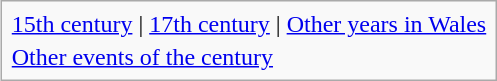<table class="infobox" id="toc">
<tr>
<td align="left"><a href='#'>15th century</a> | <a href='#'>17th century</a> | <a href='#'>Other years in Wales</a></td>
</tr>
<tr>
<td><a href='#'>Other events of the century</a></td>
</tr>
</table>
